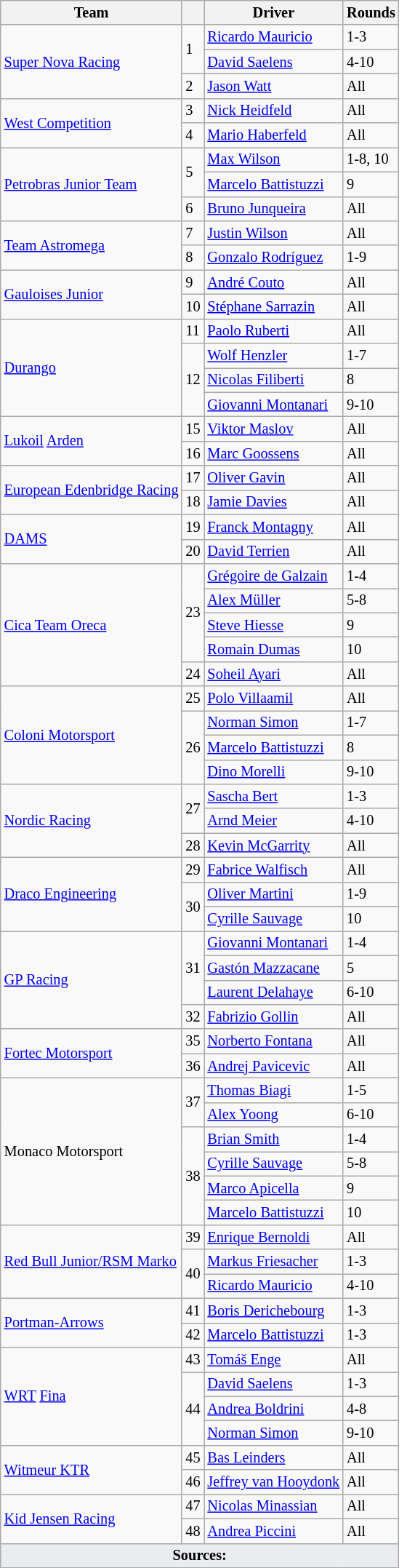<table class="wikitable" style="font-size:85%">
<tr>
<th>Team</th>
<th></th>
<th>Driver</th>
<th>Rounds</th>
</tr>
<tr>
<td rowspan=3> <a href='#'>Super Nova Racing</a></td>
<td rowspan=2>1</td>
<td> <a href='#'>Ricardo Mauricio</a></td>
<td>1-3</td>
</tr>
<tr>
<td> <a href='#'>David Saelens</a></td>
<td>4-10</td>
</tr>
<tr>
<td>2</td>
<td> <a href='#'>Jason Watt</a></td>
<td>All</td>
</tr>
<tr>
<td rowspan=2> <a href='#'>West Competition</a></td>
<td>3</td>
<td> <a href='#'>Nick Heidfeld</a></td>
<td>All</td>
</tr>
<tr>
<td>4</td>
<td> <a href='#'>Mario Haberfeld</a></td>
<td>All</td>
</tr>
<tr>
<td rowspan=3> <a href='#'>Petrobras Junior Team</a></td>
<td rowspan=2>5</td>
<td> <a href='#'>Max Wilson</a></td>
<td>1-8, 10</td>
</tr>
<tr>
<td> <a href='#'>Marcelo Battistuzzi</a></td>
<td>9</td>
</tr>
<tr>
<td>6</td>
<td> <a href='#'>Bruno Junqueira</a></td>
<td>All</td>
</tr>
<tr>
<td rowspan=2> <a href='#'>Team Astromega</a></td>
<td>7</td>
<td> <a href='#'>Justin Wilson</a></td>
<td>All</td>
</tr>
<tr>
<td>8</td>
<td> <a href='#'>Gonzalo Rodríguez</a></td>
<td>1-9</td>
</tr>
<tr>
<td rowspan=2> <a href='#'>Gauloises Junior</a></td>
<td>9</td>
<td> <a href='#'>André Couto</a></td>
<td>All</td>
</tr>
<tr>
<td>10</td>
<td> <a href='#'>Stéphane Sarrazin</a></td>
<td>All</td>
</tr>
<tr>
<td rowspan=4> <a href='#'>Durango</a></td>
<td>11</td>
<td> <a href='#'>Paolo Ruberti</a></td>
<td>All</td>
</tr>
<tr>
<td rowspan=3>12</td>
<td> <a href='#'>Wolf Henzler</a></td>
<td>1-7</td>
</tr>
<tr>
<td> <a href='#'>Nicolas Filiberti</a></td>
<td>8</td>
</tr>
<tr>
<td> <a href='#'>Giovanni Montanari</a></td>
<td>9-10</td>
</tr>
<tr>
<td rowspan=2> <a href='#'>Lukoil</a> <a href='#'>Arden</a></td>
<td>15</td>
<td> <a href='#'>Viktor Maslov</a></td>
<td>All</td>
</tr>
<tr>
<td>16</td>
<td> <a href='#'>Marc Goossens</a></td>
<td>All</td>
</tr>
<tr>
<td rowspan=2> <a href='#'>European Edenbridge Racing</a></td>
<td>17</td>
<td> <a href='#'>Oliver Gavin</a></td>
<td>All</td>
</tr>
<tr>
<td>18</td>
<td> <a href='#'>Jamie Davies</a></td>
<td>All</td>
</tr>
<tr>
<td rowspan=2> <a href='#'>DAMS</a></td>
<td>19</td>
<td> <a href='#'>Franck Montagny</a></td>
<td>All</td>
</tr>
<tr>
<td>20</td>
<td> <a href='#'>David Terrien</a></td>
<td>All</td>
</tr>
<tr>
<td rowspan=5> <a href='#'>Cica Team Oreca</a></td>
<td rowspan=4>23</td>
<td> <a href='#'>Grégoire de Galzain</a></td>
<td>1-4</td>
</tr>
<tr>
<td> <a href='#'>Alex Müller</a></td>
<td>5-8</td>
</tr>
<tr>
<td> <a href='#'>Steve Hiesse</a></td>
<td>9</td>
</tr>
<tr>
<td> <a href='#'>Romain Dumas</a></td>
<td>10</td>
</tr>
<tr>
<td>24</td>
<td> <a href='#'>Soheil Ayari</a></td>
<td>All</td>
</tr>
<tr>
<td rowspan=4> <a href='#'>Coloni Motorsport</a></td>
<td>25</td>
<td> <a href='#'>Polo Villaamil</a></td>
<td>All</td>
</tr>
<tr>
<td rowspan=3>26</td>
<td> <a href='#'>Norman Simon</a></td>
<td>1-7</td>
</tr>
<tr>
<td> <a href='#'>Marcelo Battistuzzi</a></td>
<td>8</td>
</tr>
<tr>
<td> <a href='#'>Dino Morelli</a></td>
<td>9-10</td>
</tr>
<tr>
<td rowspan=3> <a href='#'>Nordic Racing</a></td>
<td rowspan=2>27</td>
<td> <a href='#'>Sascha Bert</a></td>
<td>1-3</td>
</tr>
<tr>
<td> <a href='#'>Arnd Meier</a></td>
<td>4-10</td>
</tr>
<tr>
<td>28</td>
<td> <a href='#'>Kevin McGarrity</a></td>
<td>All</td>
</tr>
<tr>
<td rowspan=3> <a href='#'>Draco Engineering</a></td>
<td>29</td>
<td> <a href='#'>Fabrice Walfisch</a></td>
<td>All</td>
</tr>
<tr>
<td rowspan=2>30</td>
<td> <a href='#'>Oliver Martini</a></td>
<td>1-9</td>
</tr>
<tr>
<td> <a href='#'>Cyrille Sauvage</a></td>
<td>10</td>
</tr>
<tr>
<td rowspan=4> <a href='#'>GP Racing</a></td>
<td rowspan=3>31</td>
<td> <a href='#'>Giovanni Montanari</a></td>
<td>1-4</td>
</tr>
<tr>
<td> <a href='#'>Gastón Mazzacane</a></td>
<td>5</td>
</tr>
<tr>
<td> <a href='#'>Laurent Delahaye</a></td>
<td>6-10</td>
</tr>
<tr>
<td>32</td>
<td> <a href='#'>Fabrizio Gollin</a></td>
<td>All</td>
</tr>
<tr>
<td rowspan=2> <a href='#'>Fortec Motorsport</a></td>
<td>35</td>
<td> <a href='#'>Norberto Fontana</a></td>
<td>All</td>
</tr>
<tr>
<td>36</td>
<td> <a href='#'>Andrej Pavicevic</a></td>
<td>All</td>
</tr>
<tr>
<td rowspan=6> Monaco Motorsport</td>
<td rowspan=2>37</td>
<td> <a href='#'>Thomas Biagi</a></td>
<td>1-5</td>
</tr>
<tr>
<td> <a href='#'>Alex Yoong</a></td>
<td>6-10</td>
</tr>
<tr>
<td rowspan=4>38</td>
<td> <a href='#'>Brian Smith</a></td>
<td>1-4</td>
</tr>
<tr>
<td> <a href='#'>Cyrille Sauvage</a></td>
<td>5-8</td>
</tr>
<tr>
<td> <a href='#'>Marco Apicella</a></td>
<td>9</td>
</tr>
<tr>
<td> <a href='#'>Marcelo Battistuzzi</a></td>
<td>10</td>
</tr>
<tr>
<td rowspan=3> <a href='#'>Red Bull Junior/RSM Marko</a></td>
<td>39</td>
<td> <a href='#'>Enrique Bernoldi</a></td>
<td>All</td>
</tr>
<tr>
<td rowspan=2>40</td>
<td> <a href='#'>Markus Friesacher</a></td>
<td>1-3</td>
</tr>
<tr>
<td> <a href='#'>Ricardo Mauricio</a></td>
<td>4-10</td>
</tr>
<tr>
<td rowspan=2> <a href='#'>Portman-Arrows</a></td>
<td>41</td>
<td> <a href='#'>Boris Derichebourg</a></td>
<td>1-3</td>
</tr>
<tr>
<td>42</td>
<td> <a href='#'>Marcelo Battistuzzi</a></td>
<td>1-3</td>
</tr>
<tr>
<td rowspan=4> <a href='#'>WRT</a> <a href='#'>Fina</a></td>
<td>43</td>
<td> <a href='#'>Tomáš Enge</a></td>
<td>All</td>
</tr>
<tr>
<td rowspan=3>44</td>
<td> <a href='#'>David Saelens</a></td>
<td>1-3</td>
</tr>
<tr>
<td> <a href='#'>Andrea Boldrini</a></td>
<td>4-8</td>
</tr>
<tr>
<td> <a href='#'>Norman Simon</a></td>
<td>9-10</td>
</tr>
<tr>
<td rowspan=2> <a href='#'>Witmeur KTR</a></td>
<td>45</td>
<td> <a href='#'>Bas Leinders</a></td>
<td>All</td>
</tr>
<tr>
<td>46</td>
<td> <a href='#'>Jeffrey van Hooydonk</a></td>
<td>All</td>
</tr>
<tr>
<td rowspan=2> <a href='#'>Kid Jensen Racing</a></td>
<td>47</td>
<td> <a href='#'>Nicolas Minassian</a></td>
<td>All</td>
</tr>
<tr>
<td>48</td>
<td> <a href='#'>Andrea Piccini</a></td>
<td>All</td>
</tr>
<tr class="sortbottom">
<td colspan="4" style="background-color:#EAECF0;text-align:center"><strong>Sources:</strong></td>
</tr>
</table>
